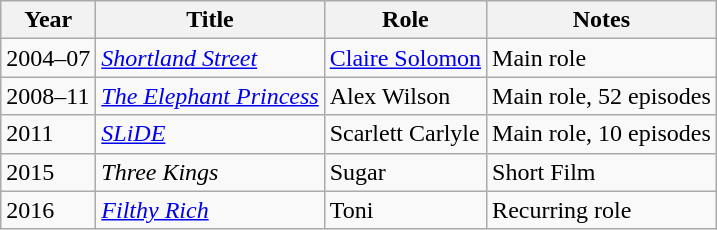<table class="wikitable sortable">
<tr>
<th>Year</th>
<th>Title</th>
<th>Role</th>
<th class="unsortable">Notes</th>
</tr>
<tr>
<td>2004–07</td>
<td><em><a href='#'>Shortland Street</a></em></td>
<td><a href='#'>Claire Solomon</a></td>
<td>Main role</td>
</tr>
<tr>
<td>2008–11</td>
<td><em><a href='#'>The Elephant Princess</a></em></td>
<td>Alex Wilson</td>
<td>Main role, 52 episodes</td>
</tr>
<tr>
<td>2011</td>
<td><em><a href='#'>SLiDE</a></em></td>
<td>Scarlett Carlyle</td>
<td>Main role, 10 episodes</td>
</tr>
<tr>
<td>2015</td>
<td><em>Three Kings</em></td>
<td>Sugar</td>
<td>Short Film</td>
</tr>
<tr>
<td>2016</td>
<td><em><a href='#'>Filthy Rich</a></em></td>
<td>Toni</td>
<td>Recurring role</td>
</tr>
</table>
